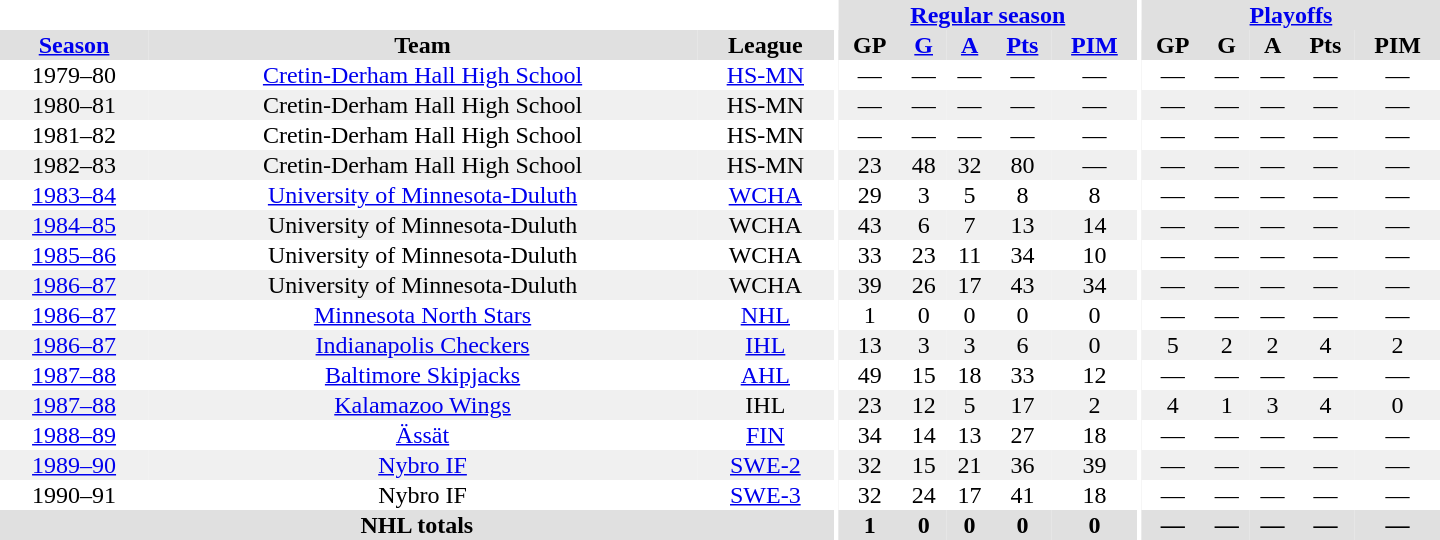<table border="0" cellpadding="1" cellspacing="0" style="text-align:center; width:60em">
<tr bgcolor="#e0e0e0">
<th colspan="3" bgcolor="#ffffff"></th>
<th rowspan="100" bgcolor="#ffffff"></th>
<th colspan="5"><a href='#'>Regular season</a></th>
<th rowspan="100" bgcolor="#ffffff"></th>
<th colspan="5"><a href='#'>Playoffs</a></th>
</tr>
<tr bgcolor="#e0e0e0">
<th><a href='#'>Season</a></th>
<th>Team</th>
<th>League</th>
<th>GP</th>
<th><a href='#'>G</a></th>
<th><a href='#'>A</a></th>
<th><a href='#'>Pts</a></th>
<th><a href='#'>PIM</a></th>
<th>GP</th>
<th>G</th>
<th>A</th>
<th>Pts</th>
<th>PIM</th>
</tr>
<tr>
<td>1979–80</td>
<td><a href='#'>Cretin-Derham Hall High School</a></td>
<td><a href='#'>HS-MN</a></td>
<td>—</td>
<td>—</td>
<td>—</td>
<td>—</td>
<td>—</td>
<td>—</td>
<td>—</td>
<td>—</td>
<td>—</td>
<td>—</td>
</tr>
<tr bgcolor="#f0f0f0">
<td>1980–81</td>
<td>Cretin-Derham Hall High School</td>
<td>HS-MN</td>
<td>—</td>
<td>—</td>
<td>—</td>
<td>—</td>
<td>—</td>
<td>—</td>
<td>—</td>
<td>—</td>
<td>—</td>
<td>—</td>
</tr>
<tr>
<td>1981–82</td>
<td>Cretin-Derham Hall High School</td>
<td>HS-MN</td>
<td>—</td>
<td>—</td>
<td>—</td>
<td>—</td>
<td>—</td>
<td>—</td>
<td>—</td>
<td>—</td>
<td>—</td>
<td>—</td>
</tr>
<tr bgcolor="#f0f0f0">
<td>1982–83</td>
<td>Cretin-Derham Hall High School</td>
<td>HS-MN</td>
<td>23</td>
<td>48</td>
<td>32</td>
<td>80</td>
<td>—</td>
<td>—</td>
<td>—</td>
<td>—</td>
<td>—</td>
<td>—</td>
</tr>
<tr>
<td><a href='#'>1983–84</a></td>
<td><a href='#'>University of Minnesota-Duluth</a></td>
<td><a href='#'>WCHA</a></td>
<td>29</td>
<td>3</td>
<td>5</td>
<td>8</td>
<td>8</td>
<td>—</td>
<td>—</td>
<td>—</td>
<td>—</td>
<td>—</td>
</tr>
<tr bgcolor="#f0f0f0">
<td><a href='#'>1984–85</a></td>
<td>University of Minnesota-Duluth</td>
<td>WCHA</td>
<td>43</td>
<td>6</td>
<td>7</td>
<td>13</td>
<td>14</td>
<td>—</td>
<td>—</td>
<td>—</td>
<td>—</td>
<td>—</td>
</tr>
<tr>
<td><a href='#'>1985–86</a></td>
<td>University of Minnesota-Duluth</td>
<td>WCHA</td>
<td>33</td>
<td>23</td>
<td>11</td>
<td>34</td>
<td>10</td>
<td>—</td>
<td>—</td>
<td>—</td>
<td>—</td>
<td>—</td>
</tr>
<tr bgcolor="#f0f0f0">
<td><a href='#'>1986–87</a></td>
<td>University of Minnesota-Duluth</td>
<td>WCHA</td>
<td>39</td>
<td>26</td>
<td>17</td>
<td>43</td>
<td>34</td>
<td>—</td>
<td>—</td>
<td>—</td>
<td>—</td>
<td>—</td>
</tr>
<tr>
<td><a href='#'>1986–87</a></td>
<td><a href='#'>Minnesota North Stars</a></td>
<td><a href='#'>NHL</a></td>
<td>1</td>
<td>0</td>
<td>0</td>
<td>0</td>
<td>0</td>
<td>—</td>
<td>—</td>
<td>—</td>
<td>—</td>
<td>—</td>
</tr>
<tr bgcolor="#f0f0f0">
<td><a href='#'>1986–87</a></td>
<td><a href='#'>Indianapolis Checkers</a></td>
<td><a href='#'>IHL</a></td>
<td>13</td>
<td>3</td>
<td>3</td>
<td>6</td>
<td>0</td>
<td>5</td>
<td>2</td>
<td>2</td>
<td>4</td>
<td>2</td>
</tr>
<tr>
<td><a href='#'>1987–88</a></td>
<td><a href='#'>Baltimore Skipjacks</a></td>
<td><a href='#'>AHL</a></td>
<td>49</td>
<td>15</td>
<td>18</td>
<td>33</td>
<td>12</td>
<td>—</td>
<td>—</td>
<td>—</td>
<td>—</td>
<td>—</td>
</tr>
<tr bgcolor="#f0f0f0">
<td><a href='#'>1987–88</a></td>
<td><a href='#'>Kalamazoo Wings</a></td>
<td>IHL</td>
<td>23</td>
<td>12</td>
<td>5</td>
<td>17</td>
<td>2</td>
<td>4</td>
<td>1</td>
<td>3</td>
<td>4</td>
<td>0</td>
</tr>
<tr>
<td><a href='#'>1988–89</a></td>
<td><a href='#'>Ässät</a></td>
<td><a href='#'>FIN</a></td>
<td>34</td>
<td>14</td>
<td>13</td>
<td>27</td>
<td>18</td>
<td>—</td>
<td>—</td>
<td>—</td>
<td>—</td>
<td>—</td>
</tr>
<tr bgcolor="#f0f0f0">
<td><a href='#'>1989–90</a></td>
<td><a href='#'>Nybro IF</a></td>
<td><a href='#'>SWE-2</a></td>
<td>32</td>
<td>15</td>
<td>21</td>
<td>36</td>
<td>39</td>
<td>—</td>
<td>—</td>
<td>—</td>
<td>—</td>
<td>—</td>
</tr>
<tr>
<td>1990–91</td>
<td>Nybro IF</td>
<td><a href='#'>SWE-3</a></td>
<td>32</td>
<td>24</td>
<td>17</td>
<td>41</td>
<td>18</td>
<td>—</td>
<td>—</td>
<td>—</td>
<td>—</td>
<td>—</td>
</tr>
<tr bgcolor="#e0e0e0">
<th colspan="3">NHL totals</th>
<th>1</th>
<th>0</th>
<th>0</th>
<th>0</th>
<th>0</th>
<th>—</th>
<th>—</th>
<th>—</th>
<th>—</th>
<th>—</th>
</tr>
</table>
